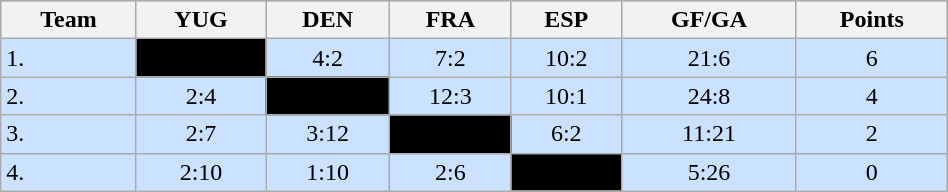<table class="wikitable" bgcolor="#EFEFFF" width="50%">
<tr bgcolor="#BCD2EE">
<th>Team</th>
<th>YUG</th>
<th>DEN</th>
<th>FRA</th>
<th>ESP</th>
<th>GF/GA</th>
<th>Points</th>
</tr>
<tr bgcolor="#CAE1FF" align="center">
<td align="left">1. </td>
<td style="background:#000000;"></td>
<td>4:2</td>
<td>7:2</td>
<td>10:2</td>
<td>21:6</td>
<td>6</td>
</tr>
<tr bgcolor="#CAE1FF" align="center">
<td align="left">2. </td>
<td>2:4</td>
<td style="background:#000000;"></td>
<td>12:3</td>
<td>10:1</td>
<td>24:8</td>
<td>4</td>
</tr>
<tr bgcolor="#CAE1FF" align="center">
<td align="left">3. </td>
<td>2:7</td>
<td>3:12</td>
<td style="background:#000000;"></td>
<td>6:2</td>
<td>11:21</td>
<td>2</td>
</tr>
<tr bgcolor="#CAE1FF" align="center">
<td align="left">4. </td>
<td>2:10</td>
<td>1:10</td>
<td>2:6</td>
<td style="background:#000000;"></td>
<td>5:26</td>
<td>0</td>
</tr>
</table>
